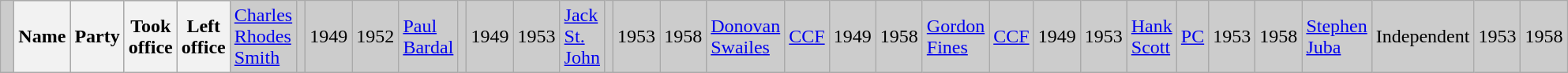<table class="wikitable">
<tr bgcolor="CCCCCC">
<td> </td>
<th width="25%">Name</th>
<th width="30%">Party</th>
<th width="20%">Took office</th>
<th width="20%">Left office<br></th>
<td><a href='#'>Charles Rhodes Smith</a><br></td>
<td></td>
<td>1949</td>
<td>1952<br></td>
<td><a href='#'>Paul Bardal</a><br></td>
<td></td>
<td>1949</td>
<td>1953<br></td>
<td><a href='#'>Jack St. John</a><br></td>
<td></td>
<td>1953</td>
<td>1958<br></td>
<td><a href='#'>Donovan Swailes</a><br></td>
<td><a href='#'>CCF</a></td>
<td>1949</td>
<td>1958<br></td>
<td><a href='#'>Gordon Fines</a><br></td>
<td><a href='#'>CCF</a></td>
<td>1949</td>
<td>1953<br></td>
<td><a href='#'>Hank Scott</a><br></td>
<td><a href='#'>PC</a></td>
<td>1953</td>
<td>1958<br></td>
<td><a href='#'>Stephen Juba</a><br></td>
<td>Independent</td>
<td>1953</td>
<td>1958</td>
</tr>
</table>
